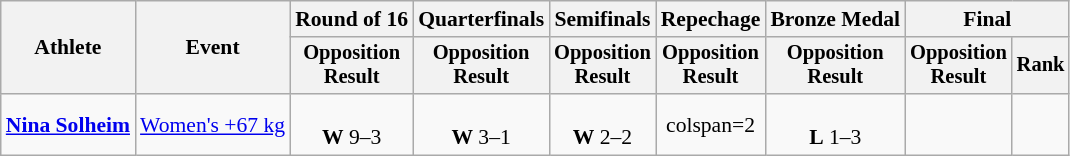<table class="wikitable" style="font-size:90%">
<tr>
<th rowspan="2">Athlete</th>
<th rowspan="2">Event</th>
<th>Round of 16</th>
<th>Quarterfinals</th>
<th>Semifinals</th>
<th>Repechage</th>
<th>Bronze Medal</th>
<th colspan=2>Final</th>
</tr>
<tr style="font-size:95%">
<th>Opposition<br>Result</th>
<th>Opposition<br>Result</th>
<th>Opposition<br>Result</th>
<th>Opposition<br>Result</th>
<th>Opposition<br>Result</th>
<th>Opposition<br>Result</th>
<th>Rank</th>
</tr>
<tr align=center>
<td align=left><strong><a href='#'>Nina Solheim</a></strong></td>
<td align=left><a href='#'>Women's +67 kg</a></td>
<td><br><strong>W</strong> 9–3</td>
<td><br><strong>W</strong> 3–1</td>
<td><br><strong>W</strong> 2–2 </td>
<td>colspan=2 </td>
<td><br><strong>L</strong> 1–3</td>
<td></td>
</tr>
</table>
